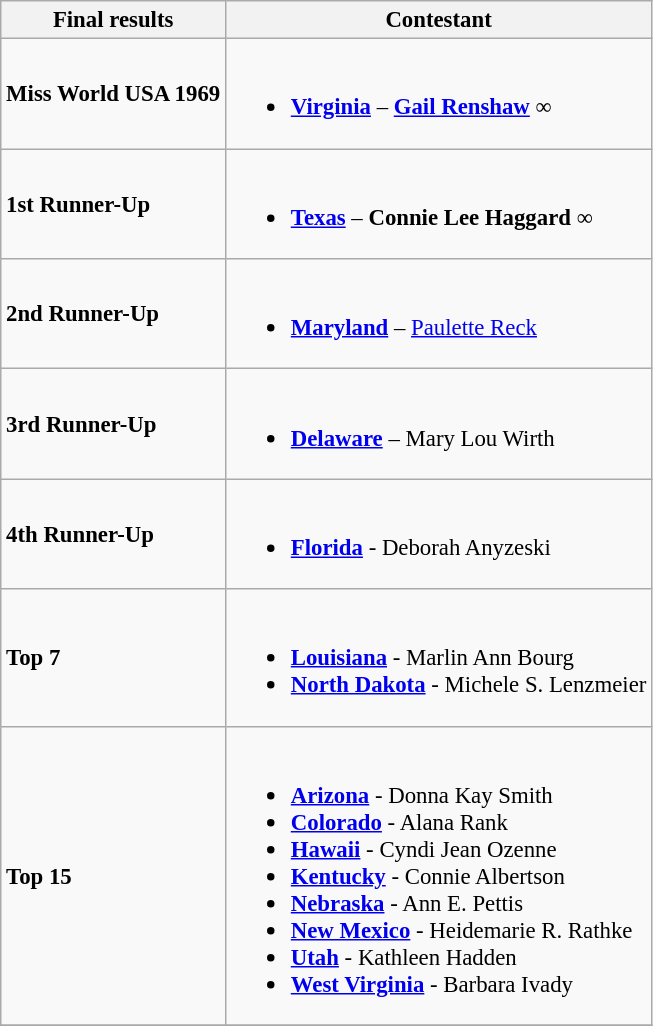<table class="wikitable sortable" style="font-size: 95%;">
<tr>
<th>Final results</th>
<th>Contestant</th>
</tr>
<tr>
<td><strong>Miss World USA 1969</strong></td>
<td><br><ul><li><strong> <a href='#'>Virginia</a></strong> – <strong><a href='#'>Gail Renshaw</a></strong> ∞</li></ul></td>
</tr>
<tr>
<td><strong>1st Runner-Up</strong></td>
<td><br><ul><li><strong> <a href='#'>Texas</a></strong> – <strong>Connie Lee Haggard</strong> ∞</li></ul></td>
</tr>
<tr>
<td><strong>2nd Runner-Up</strong></td>
<td><br><ul><li><strong> <a href='#'>Maryland</a></strong> – <a href='#'>Paulette Reck</a></li></ul></td>
</tr>
<tr>
<td><strong>3rd Runner-Up</strong></td>
<td><br><ul><li><strong> <a href='#'>Delaware</a></strong> – Mary Lou Wirth</li></ul></td>
</tr>
<tr>
<td><strong>4th Runner-Up</strong></td>
<td><br><ul><li><strong> <a href='#'>Florida</a></strong> - Deborah Anyzeski</li></ul></td>
</tr>
<tr>
<td><strong>Top 7</strong></td>
<td><br><ul><li><strong> <a href='#'>Louisiana</a></strong> - Marlin Ann Bourg</li><li><strong> <a href='#'>North Dakota</a></strong> - Michele S. Lenzmeier</li></ul></td>
</tr>
<tr>
<td><strong>Top 15</strong></td>
<td><br><ul><li><strong> <a href='#'>Arizona</a></strong> - Donna Kay Smith</li><li><strong> <a href='#'>Colorado</a></strong> - Alana Rank</li><li><strong> <a href='#'>Hawaii</a></strong> - Cyndi Jean Ozenne</li><li><strong> <a href='#'>Kentucky</a></strong> - Connie Albertson</li><li><strong> <a href='#'>Nebraska</a></strong> - Ann E. Pettis</li><li><strong> <a href='#'>New Mexico</a></strong> - Heidemarie R. Rathke</li><li><strong> <a href='#'>Utah</a></strong> - Kathleen Hadden</li><li><strong> <a href='#'>West Virginia</a></strong> - Barbara Ivady</li></ul></td>
</tr>
<tr>
</tr>
</table>
